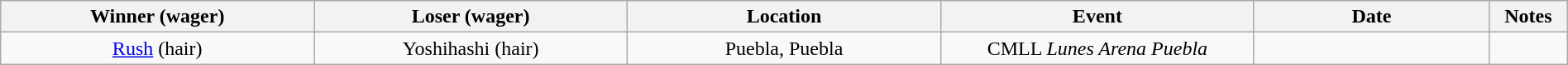<table class="wikitable sortable" width=100%  style="text-align: center">
<tr>
<th width=20% scope="col">Winner (wager)</th>
<th width=20% scope="col">Loser (wager)</th>
<th width=20% scope="col">Location</th>
<th width=20% scope="col">Event</th>
<th width=15% scope="col">Date</th>
<th class="unsortable" width=5% scope="col">Notes</th>
</tr>
<tr>
<td><a href='#'>Rush</a> (hair)</td>
<td>Yoshihashi (hair)</td>
<td>Puebla, Puebla</td>
<td>CMLL <em>Lunes Arena Puebla</em></td>
<td></td>
<td></td>
</tr>
</table>
